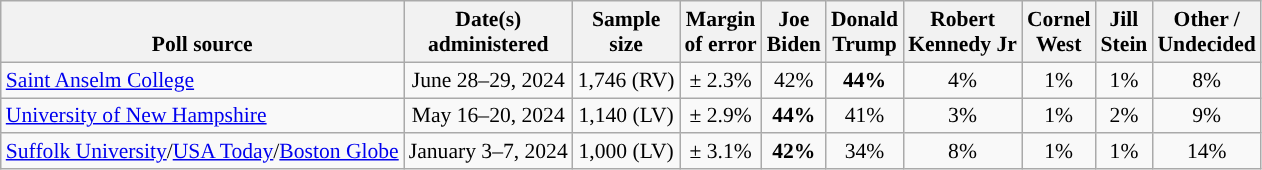<table class="wikitable sortable mw-datatable" style="font-size:90%;text-align:center;line-height:17px">
<tr valign=bottom>
<th>Poll source</th>
<th>Date(s)<br>administered</th>
<th>Sample<br>size</th>
<th>Margin<br>of error</th>
<th class="unsortable">Joe<br>Biden<br></th>
<th class="unsortable">Donald<br>Trump<br></th>
<th class="unsortable">Robert<br>Kennedy Jr<br></th>
<th class="unsortable">Cornel<br>West<br></th>
<th class="unsortable">Jill<br>Stein<br></th>
<th class="unsortable">Other /<br>Undecided</th>
</tr>
<tr>
<td style="text-align:left;"><a href='#'>Saint Anselm College</a></td>
<td data-sort-value="2024-07-01">June 28–29, 2024</td>
<td>1,746 (RV)</td>
<td>± 2.3%</td>
<td>42%</td>
<td style="background-color:"><strong>44%</strong></td>
<td>4%</td>
<td>1%</td>
<td>1%</td>
<td>8%</td>
</tr>
<tr>
<td style="text-align:left;"><a href='#'>University of New Hampshire</a></td>
<td data-sort-value="2024-05-23">May 16–20, 2024</td>
<td>1,140 (LV)</td>
<td>± 2.9%</td>
<td style="color:black;background-color:"><strong>44%</strong></td>
<td>41%</td>
<td>3%</td>
<td>1%</td>
<td>2%</td>
<td>9%</td>
</tr>
<tr>
<td style="text-align:left;"><a href='#'>Suffolk University</a>/<a href='#'>USA Today</a>/<a href='#'>Boston Globe</a></td>
<td data-sort-value="2024-01-07">January 3–7, 2024</td>
<td>1,000 (LV)</td>
<td>± 3.1%</td>
<td style="color:black;background-color:"><strong>42%</strong></td>
<td>34%</td>
<td>8%</td>
<td>1%</td>
<td>1%</td>
<td>14%</td>
</tr>
</table>
